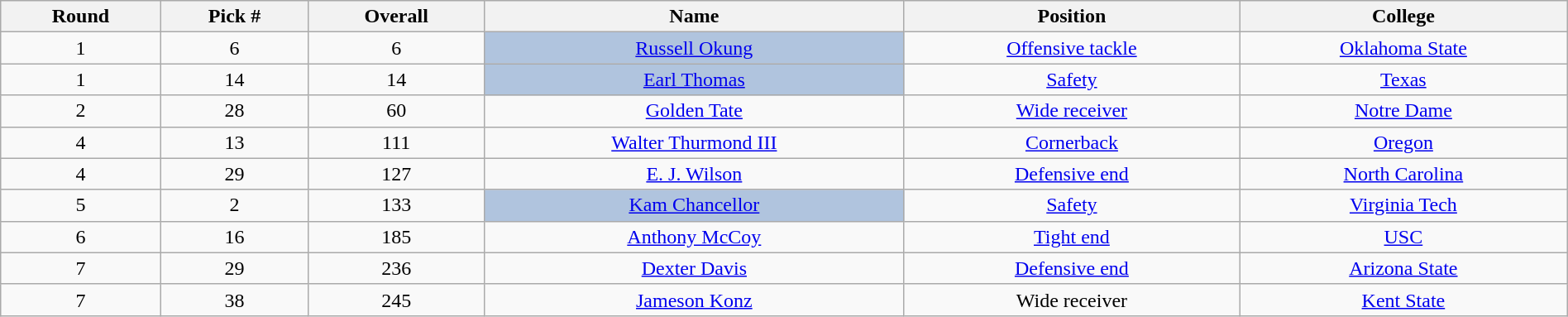<table class="wikitable sortable sortable" style="width: 100%; text-align:center">
<tr>
<th>Round</th>
<th>Pick #</th>
<th>Overall</th>
<th>Name</th>
<th>Position</th>
<th>College</th>
</tr>
<tr>
<td>1</td>
<td>6</td>
<td>6</td>
<td bgcolor=lightsteelblue><a href='#'>Russell Okung</a></td>
<td><a href='#'>Offensive tackle</a></td>
<td><a href='#'>Oklahoma State</a></td>
</tr>
<tr>
<td>1</td>
<td>14</td>
<td>14</td>
<td bgcolor=lightsteelblue><a href='#'>Earl Thomas</a></td>
<td><a href='#'>Safety</a></td>
<td><a href='#'>Texas</a></td>
</tr>
<tr>
<td>2</td>
<td>28</td>
<td>60</td>
<td><a href='#'>Golden Tate</a></td>
<td><a href='#'>Wide receiver</a></td>
<td><a href='#'>Notre Dame</a></td>
</tr>
<tr>
<td>4</td>
<td>13</td>
<td>111</td>
<td><a href='#'>Walter Thurmond III</a></td>
<td><a href='#'>Cornerback</a></td>
<td><a href='#'>Oregon</a></td>
</tr>
<tr>
<td>4</td>
<td>29</td>
<td>127</td>
<td><a href='#'>E. J. Wilson</a></td>
<td><a href='#'>Defensive end</a></td>
<td><a href='#'>North Carolina</a></td>
</tr>
<tr>
<td>5</td>
<td>2</td>
<td>133</td>
<td bgcolor=lightsteelblue><a href='#'>Kam Chancellor</a></td>
<td><a href='#'>Safety</a></td>
<td><a href='#'>Virginia Tech</a></td>
</tr>
<tr>
<td>6</td>
<td>16</td>
<td>185</td>
<td><a href='#'>Anthony McCoy</a></td>
<td><a href='#'>Tight end</a></td>
<td><a href='#'>USC</a></td>
</tr>
<tr>
<td>7</td>
<td>29</td>
<td>236</td>
<td><a href='#'>Dexter Davis</a></td>
<td><a href='#'>Defensive end</a></td>
<td><a href='#'>Arizona State</a></td>
</tr>
<tr>
<td>7</td>
<td>38</td>
<td>245</td>
<td><a href='#'>Jameson Konz</a></td>
<td>Wide receiver</td>
<td><a href='#'>Kent State</a></td>
</tr>
</table>
